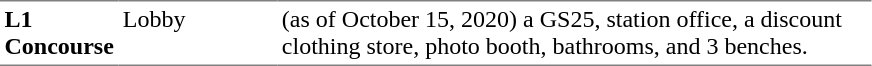<table table border=0 cellspacing=0 cellpadding=3>
<tr>
<td style="border-bottom:solid 1px gray; border-top:solid 1px gray;" valign=top width=50><strong>L1<br>Concourse</strong></td>
<td style="border-bottom:solid 1px gray; border-top:solid 1px gray;" valign=top width=100>Lobby</td>
<td style="border-bottom:solid 1px gray; border-top:solid 1px gray;" valign=top width=390>(as of October 15, 2020) a GS25, station office, a discount clothing store, photo booth, bathrooms, and 3 benches.</td>
</tr>
</table>
